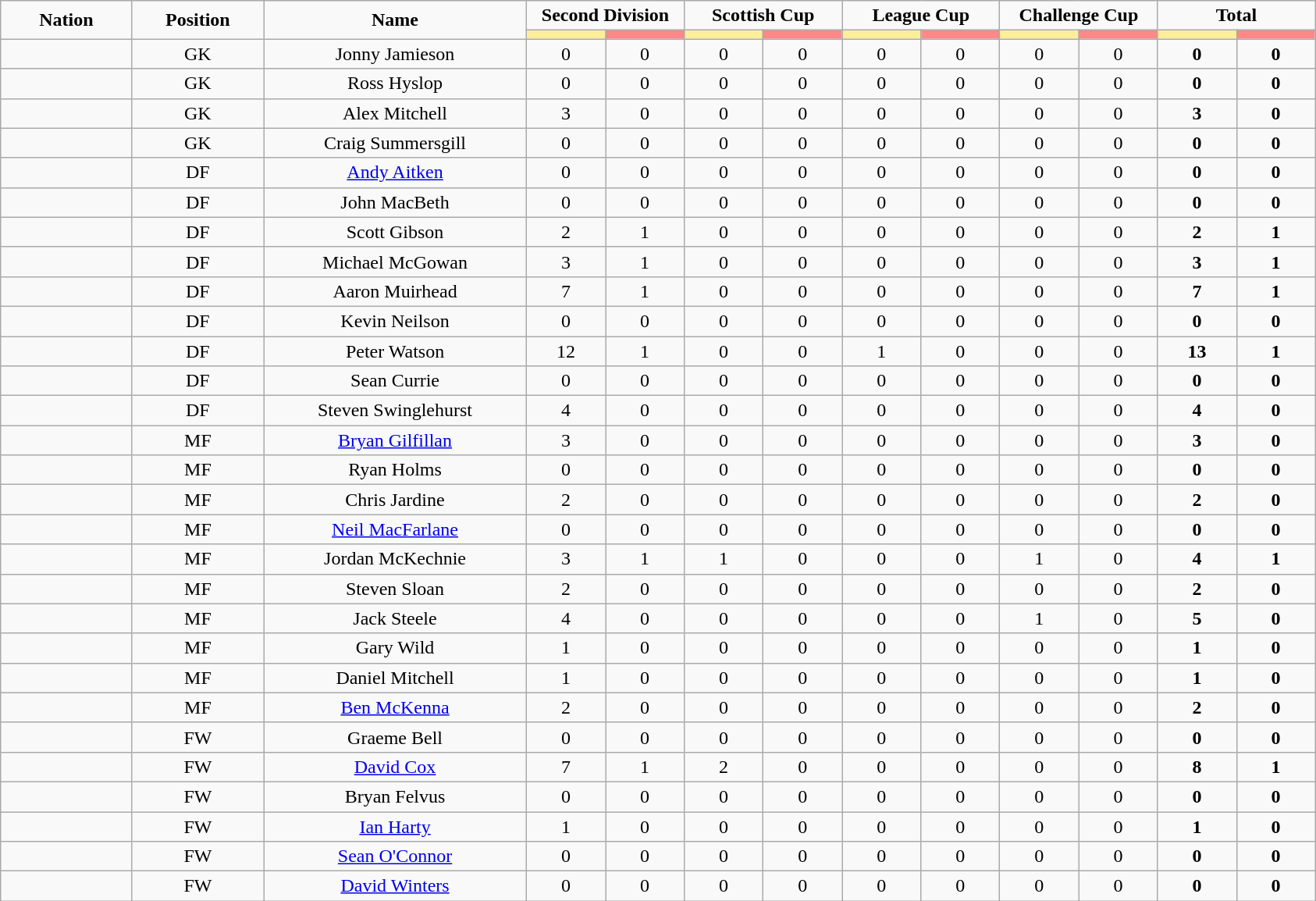<table class="wikitable" style="font-size: 100%; text-align: center;">
<tr>
<td rowspan="2" width="10%" align="center"><strong>Nation</strong></td>
<td rowspan="2" width="10%" align="center"><strong>Position</strong></td>
<td rowspan="2" width="20%" align="center"><strong>Name</strong></td>
<td colspan="2" align="center"><strong>Second Division</strong></td>
<td colspan="2" align="center"><strong>Scottish Cup</strong></td>
<td colspan="2" align="center"><strong>League Cup</strong></td>
<td colspan="2" align="center"><strong>Challenge Cup</strong></td>
<td colspan="2" align="center"><strong>Total </strong></td>
</tr>
<tr>
<th width=60 style="background: #FFEE99"></th>
<th width=60 style="background: #FF8888"></th>
<th width=60 style="background: #FFEE99"></th>
<th width=60 style="background: #FF8888"></th>
<th width=60 style="background: #FFEE99"></th>
<th width=60 style="background: #FF8888"></th>
<th width=60 style="background: #FFEE99"></th>
<th width=60 style="background: #FF8888"></th>
<th width=60 style="background: #FFEE99"></th>
<th width=60 style="background: #FF8888"></th>
</tr>
<tr>
<td></td>
<td>GK</td>
<td>Jonny Jamieson</td>
<td>0</td>
<td>0</td>
<td>0</td>
<td>0</td>
<td>0</td>
<td>0</td>
<td>0</td>
<td>0</td>
<td><strong>0</strong></td>
<td><strong>0</strong></td>
</tr>
<tr>
<td></td>
<td>GK</td>
<td>Ross Hyslop</td>
<td>0</td>
<td>0</td>
<td>0</td>
<td>0</td>
<td>0</td>
<td>0</td>
<td>0</td>
<td>0</td>
<td><strong>0</strong></td>
<td><strong>0</strong></td>
</tr>
<tr>
<td></td>
<td>GK</td>
<td>Alex Mitchell</td>
<td>3</td>
<td>0</td>
<td>0</td>
<td>0</td>
<td>0</td>
<td>0</td>
<td>0</td>
<td>0</td>
<td><strong>3</strong></td>
<td><strong>0</strong></td>
</tr>
<tr>
<td></td>
<td>GK</td>
<td>Craig Summersgill</td>
<td>0</td>
<td>0</td>
<td>0</td>
<td>0</td>
<td>0</td>
<td>0</td>
<td>0</td>
<td>0</td>
<td><strong>0</strong></td>
<td><strong>0</strong></td>
</tr>
<tr>
<td></td>
<td>DF</td>
<td><a href='#'>Andy Aitken</a></td>
<td>0</td>
<td>0</td>
<td>0</td>
<td>0</td>
<td>0</td>
<td>0</td>
<td>0</td>
<td>0</td>
<td><strong>0</strong></td>
<td><strong>0</strong></td>
</tr>
<tr>
<td></td>
<td>DF</td>
<td>John MacBeth</td>
<td>0</td>
<td>0</td>
<td>0</td>
<td>0</td>
<td>0</td>
<td>0</td>
<td>0</td>
<td>0</td>
<td><strong>0</strong></td>
<td><strong>0</strong></td>
</tr>
<tr>
<td></td>
<td>DF</td>
<td>Scott Gibson</td>
<td>2</td>
<td>1</td>
<td>0</td>
<td>0</td>
<td>0</td>
<td>0</td>
<td>0</td>
<td>0</td>
<td><strong>2</strong></td>
<td><strong>1</strong></td>
</tr>
<tr>
<td></td>
<td>DF</td>
<td>Michael McGowan</td>
<td>3</td>
<td>1</td>
<td>0</td>
<td>0</td>
<td>0</td>
<td>0</td>
<td>0</td>
<td>0</td>
<td><strong>3</strong></td>
<td><strong>1</strong></td>
</tr>
<tr>
<td></td>
<td>DF</td>
<td>Aaron Muirhead</td>
<td>7</td>
<td>1</td>
<td>0</td>
<td>0</td>
<td>0</td>
<td>0</td>
<td>0</td>
<td>0</td>
<td><strong>7</strong></td>
<td><strong>1</strong></td>
</tr>
<tr>
<td></td>
<td>DF</td>
<td>Kevin Neilson</td>
<td>0</td>
<td>0</td>
<td>0</td>
<td>0</td>
<td>0</td>
<td>0</td>
<td>0</td>
<td>0</td>
<td><strong>0</strong></td>
<td><strong>0</strong></td>
</tr>
<tr>
<td></td>
<td>DF</td>
<td>Peter Watson</td>
<td>12</td>
<td>1</td>
<td>0</td>
<td>0</td>
<td>1</td>
<td>0</td>
<td>0</td>
<td>0</td>
<td><strong>13</strong></td>
<td><strong>1</strong></td>
</tr>
<tr>
<td></td>
<td>DF</td>
<td>Sean Currie</td>
<td>0</td>
<td>0</td>
<td>0</td>
<td>0</td>
<td>0</td>
<td>0</td>
<td>0</td>
<td>0</td>
<td><strong>0</strong></td>
<td><strong>0</strong></td>
</tr>
<tr>
<td></td>
<td>DF</td>
<td>Steven Swinglehurst</td>
<td>4</td>
<td>0</td>
<td>0</td>
<td>0</td>
<td>0</td>
<td>0</td>
<td>0</td>
<td>0</td>
<td><strong>4</strong></td>
<td><strong>0</strong></td>
</tr>
<tr>
<td></td>
<td>MF</td>
<td><a href='#'>Bryan Gilfillan</a></td>
<td>3</td>
<td>0</td>
<td>0</td>
<td>0</td>
<td>0</td>
<td>0</td>
<td>0</td>
<td>0</td>
<td><strong>3</strong></td>
<td><strong>0</strong></td>
</tr>
<tr>
<td></td>
<td>MF</td>
<td>Ryan Holms</td>
<td>0</td>
<td>0</td>
<td>0</td>
<td>0</td>
<td>0</td>
<td>0</td>
<td>0</td>
<td>0</td>
<td><strong>0</strong></td>
<td><strong>0</strong></td>
</tr>
<tr>
<td></td>
<td>MF</td>
<td>Chris Jardine</td>
<td>2</td>
<td>0</td>
<td>0</td>
<td>0</td>
<td>0</td>
<td>0</td>
<td>0</td>
<td>0</td>
<td><strong>2</strong></td>
<td><strong>0</strong></td>
</tr>
<tr>
<td></td>
<td>MF</td>
<td><a href='#'>Neil MacFarlane</a></td>
<td>0</td>
<td>0</td>
<td>0</td>
<td>0</td>
<td>0</td>
<td>0</td>
<td>0</td>
<td>0</td>
<td><strong>0</strong></td>
<td><strong>0</strong></td>
</tr>
<tr>
<td></td>
<td>MF</td>
<td>Jordan McKechnie</td>
<td>3</td>
<td>1</td>
<td>1</td>
<td>0</td>
<td>0</td>
<td>0</td>
<td>1</td>
<td>0</td>
<td><strong>4</strong></td>
<td><strong>1</strong></td>
</tr>
<tr>
<td></td>
<td>MF</td>
<td>Steven Sloan</td>
<td>2</td>
<td>0</td>
<td>0</td>
<td>0</td>
<td>0</td>
<td>0</td>
<td>0</td>
<td>0</td>
<td><strong>2</strong></td>
<td><strong>0</strong></td>
</tr>
<tr>
<td></td>
<td>MF</td>
<td>Jack Steele</td>
<td>4</td>
<td>0</td>
<td>0</td>
<td>0</td>
<td>0</td>
<td>0</td>
<td>1</td>
<td>0</td>
<td><strong>5</strong></td>
<td><strong>0</strong></td>
</tr>
<tr>
<td></td>
<td>MF</td>
<td>Gary Wild</td>
<td>1</td>
<td>0</td>
<td>0</td>
<td>0</td>
<td>0</td>
<td>0</td>
<td>0</td>
<td>0</td>
<td><strong>1</strong></td>
<td><strong>0</strong></td>
</tr>
<tr>
<td></td>
<td>MF</td>
<td>Daniel Mitchell</td>
<td>1</td>
<td>0</td>
<td>0</td>
<td>0</td>
<td>0</td>
<td>0</td>
<td>0</td>
<td>0</td>
<td><strong>1</strong></td>
<td><strong>0</strong></td>
</tr>
<tr>
<td></td>
<td>MF</td>
<td><a href='#'>Ben McKenna</a></td>
<td>2</td>
<td>0</td>
<td>0</td>
<td>0</td>
<td>0</td>
<td>0</td>
<td>0</td>
<td>0</td>
<td><strong>2</strong></td>
<td><strong>0</strong></td>
</tr>
<tr>
<td></td>
<td>FW</td>
<td>Graeme Bell</td>
<td>0</td>
<td>0</td>
<td>0</td>
<td>0</td>
<td>0</td>
<td>0</td>
<td>0</td>
<td>0</td>
<td><strong>0</strong></td>
<td><strong>0</strong></td>
</tr>
<tr>
<td></td>
<td>FW</td>
<td><a href='#'>David Cox</a></td>
<td>7</td>
<td>1</td>
<td>2</td>
<td>0</td>
<td>0</td>
<td>0</td>
<td>0</td>
<td>0</td>
<td><strong>8</strong></td>
<td><strong>1</strong></td>
</tr>
<tr>
<td></td>
<td>FW</td>
<td>Bryan Felvus</td>
<td>0</td>
<td>0</td>
<td>0</td>
<td>0</td>
<td>0</td>
<td>0</td>
<td>0</td>
<td>0</td>
<td><strong>0</strong></td>
<td><strong>0</strong></td>
</tr>
<tr>
<td></td>
<td>FW</td>
<td><a href='#'>Ian Harty</a></td>
<td>1</td>
<td>0</td>
<td>0</td>
<td>0</td>
<td>0</td>
<td>0</td>
<td>0</td>
<td>0</td>
<td><strong>1</strong></td>
<td><strong>0</strong></td>
</tr>
<tr>
<td></td>
<td>FW</td>
<td><a href='#'>Sean O'Connor</a></td>
<td>0</td>
<td>0</td>
<td>0</td>
<td>0</td>
<td>0</td>
<td>0</td>
<td>0</td>
<td>0</td>
<td><strong>0</strong></td>
<td><strong>0</strong></td>
</tr>
<tr>
<td></td>
<td>FW</td>
<td><a href='#'>David Winters</a></td>
<td>0</td>
<td>0</td>
<td>0</td>
<td>0</td>
<td>0</td>
<td>0</td>
<td>0</td>
<td>0</td>
<td><strong>0</strong></td>
<td><strong>0</strong></td>
</tr>
</table>
